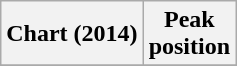<table class="wikitable plainrowheaders sortable">
<tr>
<th scope="col">Chart (2014)</th>
<th scope="col">Peak<br>position</th>
</tr>
<tr>
</tr>
</table>
